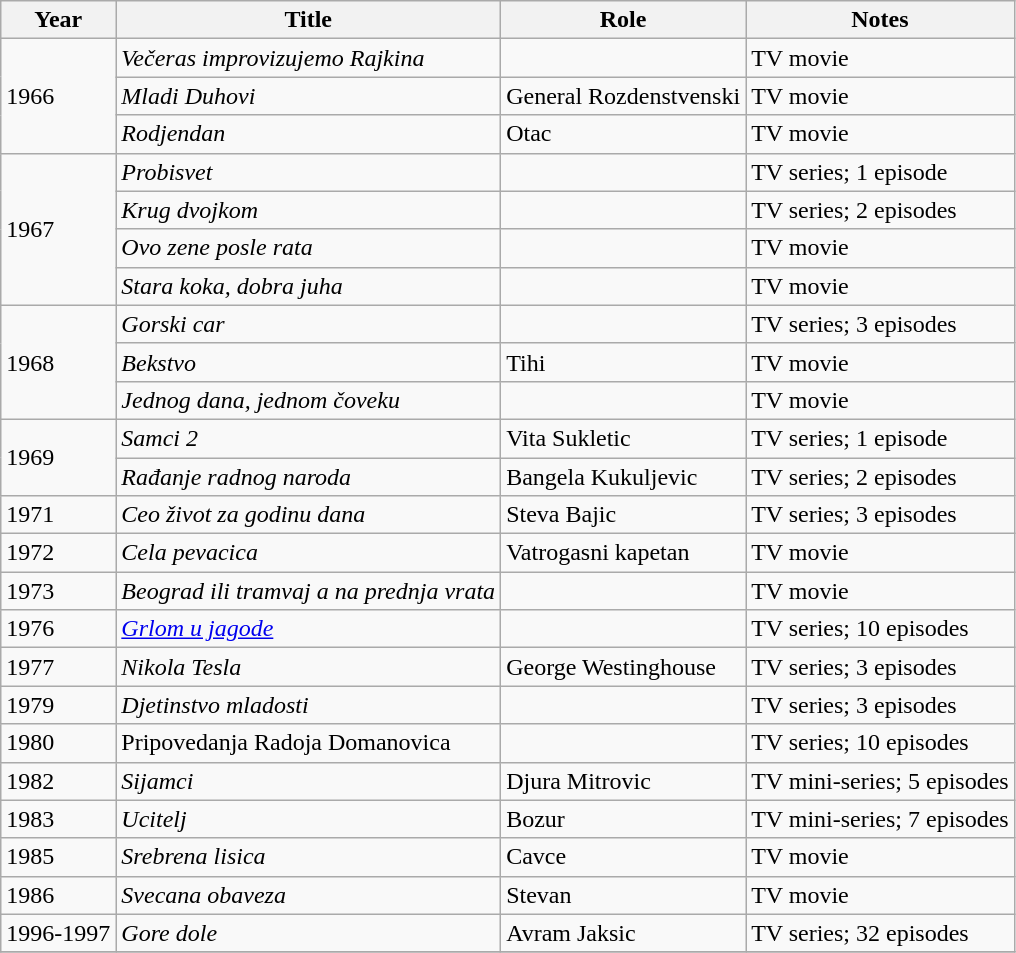<table class="wikitable sortable">
<tr>
<th>Year</th>
<th>Title</th>
<th>Role</th>
<th class="unsortable">Notes</th>
</tr>
<tr>
<td rowspan="3">1966</td>
<td><em>Večeras improvizujemo Rajkina</em></td>
<td></td>
<td>TV movie</td>
</tr>
<tr>
<td><em>Mladi Duhovi</em></td>
<td>General Rozdenstvenski</td>
<td>TV movie</td>
</tr>
<tr>
<td><em>Rodjendan</em></td>
<td>Otac</td>
<td>TV movie</td>
</tr>
<tr>
<td rowspan="4">1967</td>
<td><em>Probisvet</em></td>
<td></td>
<td>TV series; 1 episode</td>
</tr>
<tr>
<td><em>Krug dvojkom</em></td>
<td></td>
<td>TV series; 2 episodes</td>
</tr>
<tr>
<td><em>Ovo zene posle rata</em></td>
<td></td>
<td>TV movie</td>
</tr>
<tr>
<td><em>Stara koka, dobra juha</em></td>
<td></td>
<td>TV movie</td>
</tr>
<tr>
<td rowspan="3">1968</td>
<td><em>Gorski car</em></td>
<td></td>
<td>TV series; 3 episodes</td>
</tr>
<tr>
<td><em>Bekstvo</em></td>
<td>Tihi</td>
<td>TV movie</td>
</tr>
<tr>
<td><em>Jednog dana, jednom čoveku</em></td>
<td></td>
<td>TV movie</td>
</tr>
<tr>
<td rowspan="2">1969</td>
<td><em>Samci 2</em></td>
<td>Vita Sukletic</td>
<td>TV series; 1 episode</td>
</tr>
<tr>
<td><em>Rađanje radnog naroda</em></td>
<td>Bangela Kukuljevic</td>
<td>TV series; 2 episodes</td>
</tr>
<tr>
<td>1971</td>
<td><em>Ceo život za godinu dana</em></td>
<td>Steva Bajic</td>
<td>TV series; 3 episodes</td>
</tr>
<tr>
<td>1972</td>
<td><em>Cela pevacica</em></td>
<td>Vatrogasni kapetan</td>
<td>TV movie</td>
</tr>
<tr>
<td>1973</td>
<td><em>Beograd ili tramvaj a na prednja vrata</em></td>
<td></td>
<td>TV movie</td>
</tr>
<tr>
<td>1976</td>
<td><em><a href='#'>Grlom u jagode</a></em></td>
<td></td>
<td>TV series; 10 episodes</td>
</tr>
<tr>
<td>1977</td>
<td><em>Nikola Tesla</em></td>
<td>George Westinghouse</td>
<td>TV series; 3 episodes</td>
</tr>
<tr>
<td>1979</td>
<td><em>Djetinstvo mladosti</em></td>
<td></td>
<td>TV series; 3 episodes</td>
</tr>
<tr>
<td>1980</td>
<td>Pripovedanja Radoja Domanovica</td>
<td></td>
<td>TV series; 10 episodes</td>
</tr>
<tr>
<td>1982</td>
<td><em>Sijamci</em></td>
<td>Djura Mitrovic</td>
<td>TV mini-series; 5 episodes</td>
</tr>
<tr>
<td>1983</td>
<td><em>Ucitelj</em></td>
<td>Bozur</td>
<td>TV mini-series; 7 episodes</td>
</tr>
<tr>
<td>1985</td>
<td><em>Srebrena lisica</em></td>
<td>Cavce</td>
<td>TV movie</td>
</tr>
<tr>
<td>1986</td>
<td><em>Svecana obaveza</em></td>
<td>Stevan</td>
<td>TV movie</td>
</tr>
<tr>
<td>1996-1997</td>
<td><em>Gore dole</em></td>
<td>Avram Jaksic</td>
<td>TV series; 32 episodes</td>
</tr>
<tr>
</tr>
</table>
